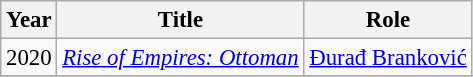<table class="wikitable" style="font-size: 95%;">
<tr>
<th>Year</th>
<th>Title</th>
<th>Role</th>
</tr>
<tr>
<td>2020</td>
<td><em><a href='#'>Rise of Empires: Ottoman</a></em></td>
<td><a href='#'>Đurađ Branković</a></td>
</tr>
<tr>
</tr>
</table>
